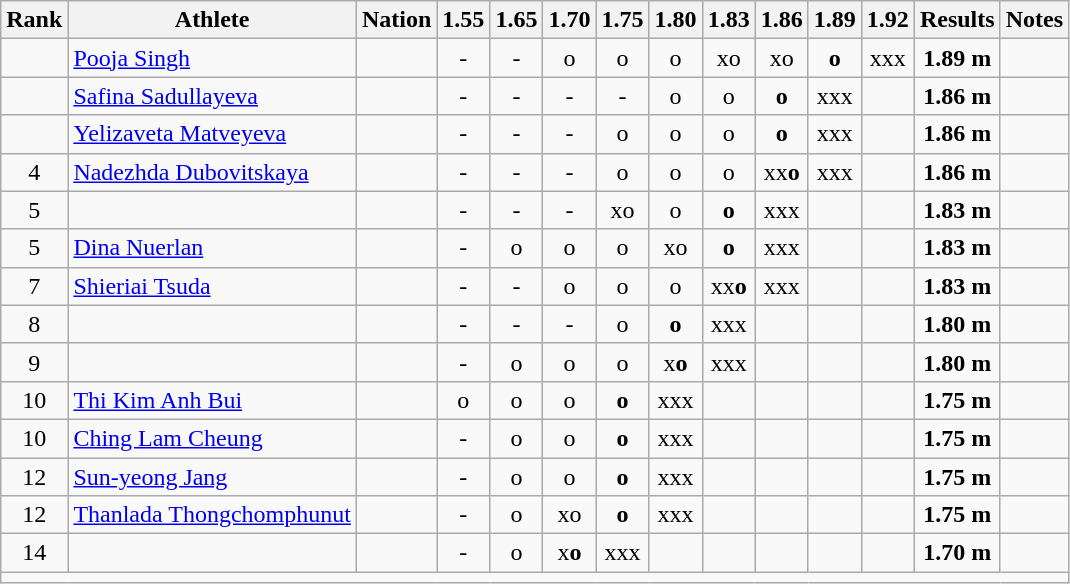<table class="wikitable sortable" style="text-align:center;">
<tr>
<th scope="col" style="width: 10px;">Rank</th>
<th scope="col">Athlete</th>
<th scope="col">Nation</th>
<th scope="col">1.55</th>
<th scope="col">1.65</th>
<th scope="col">1.70</th>
<th scope="col">1.75</th>
<th scope="col">1.80</th>
<th scope="col">1.83</th>
<th scope="col">1.86</th>
<th scope="col">1.89</th>
<th scope="col">1.92</th>
<th scope="col">Results</th>
<th scope="col">Notes</th>
</tr>
<tr>
<td></td>
<td align="left"><a href='#'>Pooja Singh</a></td>
<td align="left"></td>
<td>-</td>
<td>-</td>
<td>o</td>
<td>o</td>
<td>o</td>
<td>xo</td>
<td>xo</td>
<td><strong>o</strong></td>
<td>xxx</td>
<td><strong>1.89 m</strong></td>
<td></td>
</tr>
<tr>
<td></td>
<td align="left"><a href='#'>Safina Sadullayeva</a></td>
<td align="left"></td>
<td>-</td>
<td>-</td>
<td>-</td>
<td>-</td>
<td>o</td>
<td>o</td>
<td><strong>o</strong></td>
<td>xxx</td>
<td></td>
<td><strong>1.86 m</strong></td>
<td></td>
</tr>
<tr>
<td></td>
<td align="left"><a href='#'>Yelizaveta Matveyeva</a></td>
<td align="left"></td>
<td>-</td>
<td>-</td>
<td>-</td>
<td>o</td>
<td>o</td>
<td>o</td>
<td><strong>o</strong></td>
<td>xxx</td>
<td></td>
<td><strong>1.86 m</strong></td>
<td></td>
</tr>
<tr>
<td>4</td>
<td align="left"><a href='#'>Nadezhda Dubovitskaya</a></td>
<td align="left"></td>
<td>-</td>
<td>-</td>
<td>-</td>
<td>o</td>
<td>o</td>
<td>o</td>
<td>xx<strong>o</strong></td>
<td>xxx</td>
<td></td>
<td><strong>1.86 m</strong></td>
<td></td>
</tr>
<tr>
<td>5</td>
<td align="left"></td>
<td align="left"></td>
<td>-</td>
<td>-</td>
<td>-</td>
<td>xo</td>
<td>o</td>
<td><strong>o</strong></td>
<td>xxx</td>
<td></td>
<td></td>
<td><strong>1.83 m</strong></td>
<td></td>
</tr>
<tr>
<td>5</td>
<td align="left"><a href='#'>Dina Nuerlan</a></td>
<td align="left"></td>
<td>-</td>
<td>o</td>
<td>o</td>
<td>o</td>
<td>xo</td>
<td><strong>o</strong></td>
<td>xxx</td>
<td></td>
<td></td>
<td><strong>1.83 m</strong></td>
<td></td>
</tr>
<tr>
<td>7</td>
<td align="left"><a href='#'>Shieriai Tsuda</a></td>
<td align="left"></td>
<td>-</td>
<td>-</td>
<td>o</td>
<td>o</td>
<td>o</td>
<td>xx<strong>o</strong></td>
<td>xxx</td>
<td></td>
<td></td>
<td><strong>1.83 m</strong></td>
<td></td>
</tr>
<tr>
<td>8</td>
<td align="left"></td>
<td align="left"></td>
<td>-</td>
<td>-</td>
<td>-</td>
<td>o</td>
<td><strong>o</strong></td>
<td>xxx</td>
<td></td>
<td></td>
<td></td>
<td><strong>1.80 m</strong></td>
<td></td>
</tr>
<tr>
<td>9</td>
<td align="left"></td>
<td align="left"></td>
<td>-</td>
<td>o</td>
<td>o</td>
<td>o</td>
<td>x<strong>o</strong></td>
<td>xxx</td>
<td></td>
<td></td>
<td></td>
<td><strong>1.80 m</strong></td>
<td></td>
</tr>
<tr>
<td>10</td>
<td align="left"><a href='#'>Thi Kim Anh Bui</a></td>
<td align="left"></td>
<td>o</td>
<td>o</td>
<td>o</td>
<td><strong>o</strong></td>
<td>xxx</td>
<td></td>
<td></td>
<td></td>
<td></td>
<td><strong>1.75 m</strong></td>
<td></td>
</tr>
<tr>
<td>10</td>
<td align="left"><a href='#'>Ching Lam Cheung</a></td>
<td align="left"></td>
<td>-</td>
<td>o</td>
<td>o</td>
<td><strong>o</strong></td>
<td>xxx</td>
<td></td>
<td></td>
<td></td>
<td></td>
<td><strong>1.75 m</strong></td>
<td></td>
</tr>
<tr>
<td>12</td>
<td align="left"><a href='#'>Sun-yeong Jang</a></td>
<td align="left"></td>
<td>-</td>
<td>o</td>
<td>o</td>
<td><strong>o</strong></td>
<td>xxx</td>
<td></td>
<td></td>
<td></td>
<td></td>
<td><strong>1.75 m</strong></td>
<td></td>
</tr>
<tr>
<td>12</td>
<td align="left"><a href='#'>Thanlada Thongchomphunut</a></td>
<td align="left"></td>
<td>-</td>
<td>o</td>
<td>xo</td>
<td><strong>o</strong></td>
<td>xxx</td>
<td></td>
<td></td>
<td></td>
<td></td>
<td><strong>1.75 m</strong></td>
<td></td>
</tr>
<tr>
<td>14</td>
<td align="left"></td>
<td align="left"></td>
<td>-</td>
<td>o</td>
<td>x<strong>o</strong></td>
<td>xxx</td>
<td></td>
<td></td>
<td></td>
<td></td>
<td></td>
<td><strong>1.70 m</strong></td>
<td></td>
</tr>
<tr class="sortbottom">
<td colspan="14"></td>
</tr>
</table>
